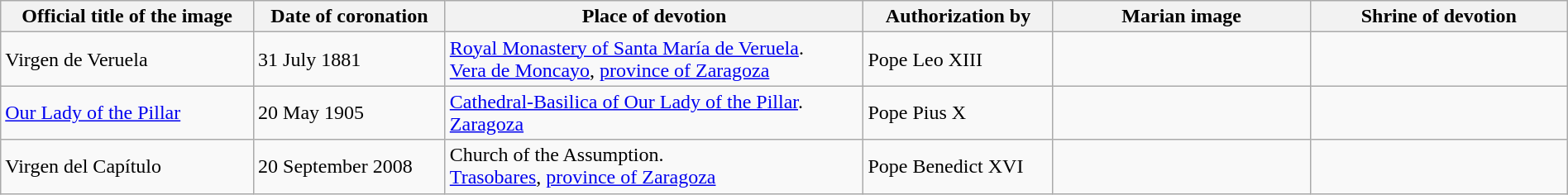<table class="wikitable sortable" width="100%">
<tr>
<th>Official title of the image</th>
<th data-sort-type="date">Date of coronation</th>
<th>Place of devotion</th>
<th>Authorization by</th>
<th width=200px class=unsortable>Marian image</th>
<th width=200px class=unsortable>Shrine of devotion</th>
</tr>
<tr>
<td>Virgen de Veruela</td>
<td>31 July 1881</td>
<td><a href='#'>Royal Monastery of Santa María de Veruela</a>.<br><a href='#'>Vera de Moncayo</a>, <a href='#'>province of Zaragoza</a></td>
<td>Pope Leo XIII</td>
<td></td>
<td></td>
</tr>
<tr>
<td><a href='#'>Our Lady of the Pillar</a></td>
<td>20 May 1905</td>
<td><a href='#'>Cathedral-Basilica of Our Lady of the Pillar</a>.<br><a href='#'>Zaragoza</a></td>
<td>Pope Pius X</td>
<td></td>
<td></td>
</tr>
<tr>
<td>Virgen del Capítulo</td>
<td>20 September 2008</td>
<td>Church of the Assumption.<br><a href='#'>Trasobares</a>, <a href='#'>province of Zaragoza</a></td>
<td>Pope Benedict XVI</td>
<td></td>
<td></td>
</tr>
</table>
